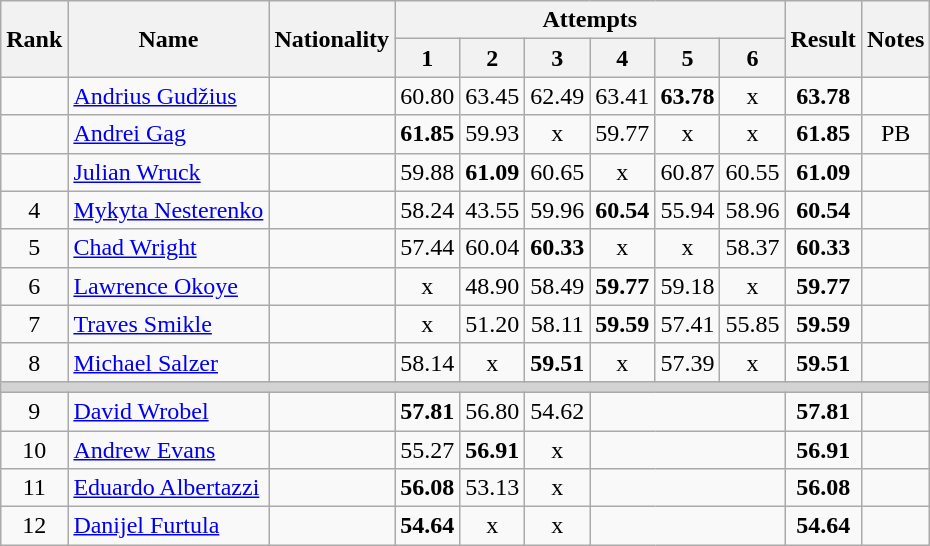<table class="wikitable sortable" style="text-align:center">
<tr>
<th rowspan=2>Rank</th>
<th rowspan=2>Name</th>
<th rowspan=2>Nationality</th>
<th colspan=6>Attempts</th>
<th rowspan=2>Result</th>
<th rowspan=2>Notes</th>
</tr>
<tr>
<th>1</th>
<th>2</th>
<th>3</th>
<th>4</th>
<th>5</th>
<th>6</th>
</tr>
<tr>
<td></td>
<td align=left><a href='#'>Andrius Gudžius</a></td>
<td align=left></td>
<td>60.80</td>
<td>63.45</td>
<td>62.49</td>
<td>63.41</td>
<td><strong>63.78</strong></td>
<td>x</td>
<td><strong>63.78</strong></td>
<td></td>
</tr>
<tr>
<td></td>
<td align=left><a href='#'>Andrei Gag</a></td>
<td align=left></td>
<td><strong>61.85</strong></td>
<td>59.93</td>
<td>x</td>
<td>59.77</td>
<td>x</td>
<td>x</td>
<td><strong>61.85</strong></td>
<td>PB</td>
</tr>
<tr>
<td></td>
<td align=left><a href='#'>Julian Wruck</a></td>
<td align=left></td>
<td>59.88</td>
<td><strong>61.09</strong></td>
<td>60.65</td>
<td>x</td>
<td>60.87</td>
<td>60.55</td>
<td><strong>61.09</strong></td>
<td></td>
</tr>
<tr>
<td>4</td>
<td align=left><a href='#'>Mykyta Nesterenko</a></td>
<td align=left></td>
<td>58.24</td>
<td>43.55</td>
<td>59.96</td>
<td><strong>60.54</strong></td>
<td>55.94</td>
<td>58.96</td>
<td><strong>60.54</strong></td>
<td></td>
</tr>
<tr>
<td>5</td>
<td align=left><a href='#'>Chad Wright</a></td>
<td align=left></td>
<td>57.44</td>
<td>60.04</td>
<td><strong>60.33</strong></td>
<td>x</td>
<td>x</td>
<td>58.37</td>
<td><strong>60.33</strong></td>
<td></td>
</tr>
<tr>
<td>6</td>
<td align=left><a href='#'>Lawrence Okoye</a></td>
<td align=left></td>
<td>x</td>
<td>48.90</td>
<td>58.49</td>
<td><strong>59.77</strong></td>
<td>59.18</td>
<td>x</td>
<td><strong>59.77</strong></td>
<td></td>
</tr>
<tr>
<td>7</td>
<td align=left><a href='#'>Traves Smikle</a></td>
<td align=left></td>
<td>x</td>
<td>51.20</td>
<td>58.11</td>
<td><strong>59.59</strong></td>
<td>57.41</td>
<td>55.85</td>
<td><strong>59.59</strong></td>
<td></td>
</tr>
<tr>
<td>8</td>
<td align=left><a href='#'>Michael Salzer</a></td>
<td align=left></td>
<td>58.14</td>
<td>x</td>
<td><strong>59.51</strong></td>
<td>x</td>
<td>57.39</td>
<td>x</td>
<td><strong>59.51</strong></td>
<td></td>
</tr>
<tr>
<td colspan=11 bgcolor=lightgray></td>
</tr>
<tr>
<td>9</td>
<td align=left><a href='#'>David Wrobel</a></td>
<td align=left></td>
<td><strong>57.81</strong></td>
<td>56.80</td>
<td>54.62</td>
<td colspan=3></td>
<td><strong>57.81</strong></td>
<td></td>
</tr>
<tr>
<td>10</td>
<td align=left><a href='#'>Andrew Evans</a></td>
<td align=left></td>
<td>55.27</td>
<td><strong>56.91</strong></td>
<td>x</td>
<td colspan=3></td>
<td><strong>56.91</strong></td>
<td></td>
</tr>
<tr>
<td>11</td>
<td align=left><a href='#'>Eduardo Albertazzi</a></td>
<td align=left></td>
<td><strong>56.08</strong></td>
<td>53.13</td>
<td>x</td>
<td colspan=3></td>
<td><strong>56.08</strong></td>
<td></td>
</tr>
<tr>
<td>12</td>
<td align=left><a href='#'>Danijel Furtula</a></td>
<td align=left></td>
<td><strong>54.64</strong></td>
<td>x</td>
<td>x</td>
<td colspan=3></td>
<td><strong>54.64</strong></td>
<td></td>
</tr>
</table>
